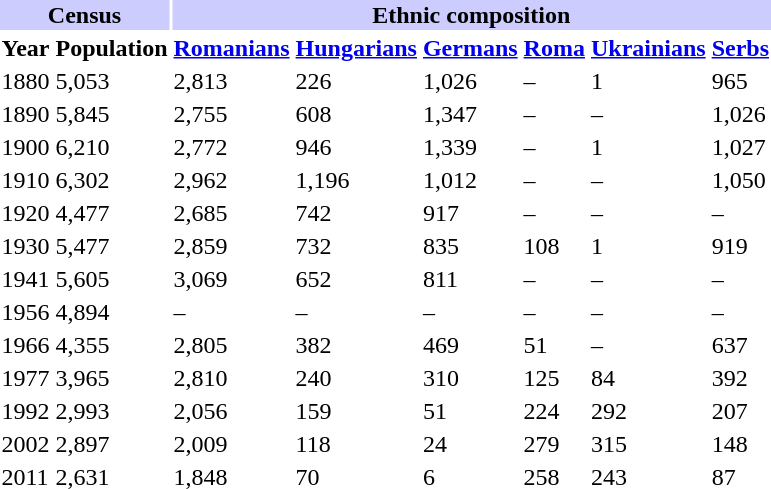<table class="toccolours">
<tr>
<th align="center" colspan="2" style="background:#ccccff;">Census</th>
<th align="center" colspan="6" style="background:#ccccff;">Ethnic composition</th>
</tr>
<tr>
<th>Year</th>
<th>Population</th>
<th><a href='#'>Romanians</a></th>
<th><a href='#'>Hungarians</a></th>
<th><a href='#'>Germans</a></th>
<th><a href='#'>Roma</a></th>
<th><a href='#'>Ukrainians</a></th>
<th><a href='#'>Serbs</a></th>
</tr>
<tr>
<td>1880</td>
<td>5,053</td>
<td>2,813</td>
<td>226</td>
<td>1,026</td>
<td>–</td>
<td>1</td>
<td>965</td>
</tr>
<tr>
<td>1890</td>
<td>5,845</td>
<td>2,755</td>
<td>608</td>
<td>1,347</td>
<td>–</td>
<td>–</td>
<td>1,026</td>
</tr>
<tr>
<td>1900</td>
<td>6,210</td>
<td>2,772</td>
<td>946</td>
<td>1,339</td>
<td>–</td>
<td>1</td>
<td>1,027</td>
</tr>
<tr>
<td>1910</td>
<td>6,302</td>
<td>2,962</td>
<td>1,196</td>
<td>1,012</td>
<td>–</td>
<td>–</td>
<td>1,050</td>
</tr>
<tr>
<td>1920</td>
<td>4,477</td>
<td>2,685</td>
<td>742</td>
<td>917</td>
<td>–</td>
<td>–</td>
<td>–</td>
</tr>
<tr>
<td>1930</td>
<td>5,477</td>
<td>2,859</td>
<td>732</td>
<td>835</td>
<td>108</td>
<td>1</td>
<td>919</td>
</tr>
<tr>
<td>1941</td>
<td>5,605</td>
<td>3,069</td>
<td>652</td>
<td>811</td>
<td>–</td>
<td>–</td>
<td>–</td>
</tr>
<tr>
<td>1956</td>
<td>4,894</td>
<td>–</td>
<td>–</td>
<td>–</td>
<td>–</td>
<td>–</td>
<td>–</td>
</tr>
<tr>
<td>1966</td>
<td>4,355</td>
<td>2,805</td>
<td>382</td>
<td>469</td>
<td>51</td>
<td>–</td>
<td>637</td>
</tr>
<tr>
<td>1977</td>
<td>3,965</td>
<td>2,810</td>
<td>240</td>
<td>310</td>
<td>125</td>
<td>84</td>
<td>392</td>
</tr>
<tr>
<td>1992</td>
<td>2,993</td>
<td>2,056</td>
<td>159</td>
<td>51</td>
<td>224</td>
<td>292</td>
<td>207</td>
</tr>
<tr>
<td>2002</td>
<td>2,897</td>
<td>2,009</td>
<td>118</td>
<td>24</td>
<td>279</td>
<td>315</td>
<td>148</td>
</tr>
<tr>
<td>2011</td>
<td>2,631</td>
<td>1,848</td>
<td>70</td>
<td>6</td>
<td>258</td>
<td>243</td>
<td>87</td>
</tr>
</table>
